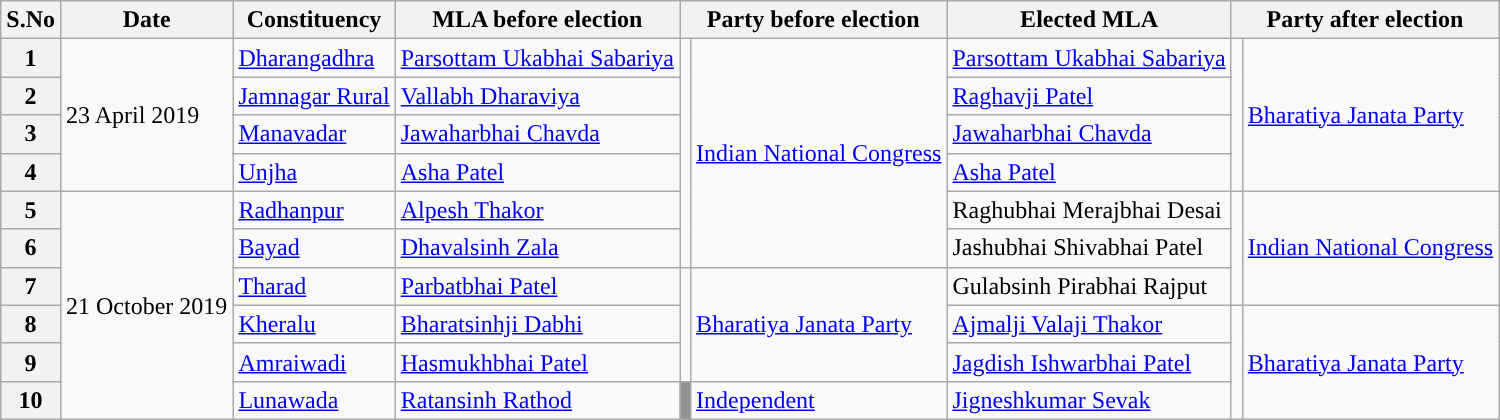<table class="wikitable sortable">
<tr>
<th>S.No</th>
<th>Date</th>
<th>Constituency</th>
<th>MLA before election</th>
<th colspan="2">Party before election</th>
<th>Elected MLA</th>
<th colspan="2">Party after election</th>
</tr>
<tr>
<th>1</th>
<td rowspan="4">23 April 2019</td>
<td><a href='#'>Dharangadhra</a></td>
<td><a href='#'>Parsottam Ukabhai Sabariya</a></td>
<td rowspan="6"></td>
<td rowspan="6"><a href='#'>Indian National Congress</a></td>
<td><a href='#'>Parsottam Ukabhai Sabariya</a></td>
<td rowspan="4"></td>
<td rowspan="4"><a href='#'>Bharatiya Janata Party</a></td>
</tr>
<tr>
<th>2</th>
<td><a href='#'>Jamnagar Rural</a></td>
<td><a href='#'>Vallabh Dharaviya</a></td>
<td><a href='#'>Raghavji Patel</a></td>
</tr>
<tr>
<th>3</th>
<td><a href='#'>Manavadar</a></td>
<td><a href='#'>Jawaharbhai Chavda</a></td>
<td><a href='#'>Jawaharbhai Chavda</a></td>
</tr>
<tr>
<th>4</th>
<td><a href='#'>Unjha</a></td>
<td><a href='#'>Asha Patel</a></td>
<td><a href='#'>Asha Patel</a></td>
</tr>
<tr>
<th>5</th>
<td rowspan="6">21 October 2019</td>
<td><a href='#'>Radhanpur</a></td>
<td><a href='#'>Alpesh Thakor</a></td>
<td>Raghubhai Merajbhai Desai</td>
<td rowspan="3"></td>
<td rowspan="3"><a href='#'>Indian National Congress</a></td>
</tr>
<tr>
<th>6</th>
<td><a href='#'>Bayad</a></td>
<td><a href='#'>Dhavalsinh Zala</a></td>
<td>Jashubhai Shivabhai Patel</td>
</tr>
<tr>
<th>7</th>
<td><a href='#'>Tharad</a></td>
<td><a href='#'>Parbatbhai Patel</a></td>
<td rowspan="3"></td>
<td rowspan="3"><a href='#'>Bharatiya Janata Party</a></td>
<td>Gulabsinh Pirabhai Rajput</td>
</tr>
<tr>
<th>8</th>
<td><a href='#'>Kheralu</a></td>
<td><a href='#'>Bharatsinhji Dabhi</a></td>
<td><a href='#'>Ajmalji Valaji Thakor</a></td>
<td rowspan="3"></td>
<td rowspan="3"><a href='#'>Bharatiya Janata Party</a></td>
</tr>
<tr>
<th>9</th>
<td><a href='#'>Amraiwadi</a></td>
<td><a href='#'>Hasmukhbhai Patel</a></td>
<td><a href='#'>Jagdish Ishwarbhai Patel</a></td>
</tr>
<tr>
<th>10</th>
<td><a href='#'>Lunawada</a></td>
<td><a href='#'>Ratansinh Rathod</a></td>
<td bgcolor=#939393></td>
<td><a href='#'>Independent</a></td>
<td><a href='#'>Jigneshkumar Sevak</a></td>
</tr>
</table>
